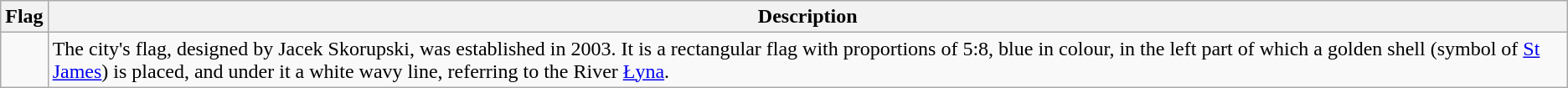<table class="wikitable">
<tr>
<th>Flag</th>
<th>Description</th>
</tr>
<tr>
<td></td>
<td>The city's flag, designed by Jacek Skorupski, was established in 2003. It is a rectangular flag with proportions of 5:8, blue in colour, in the left part of which a golden shell (symbol of <a href='#'>St James</a>) is placed, and under it a white wavy line, referring to the River <a href='#'>Łyna</a>.</td>
</tr>
</table>
